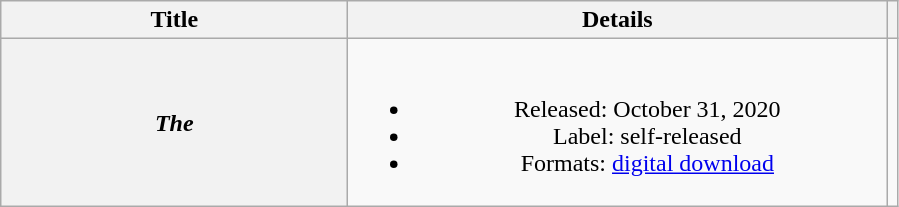<table class="wikitable plainrowheaders" style="text-align:center;">
<tr>
<th rowspan="1" style="width:14em;">Title</th>
<th rowspan="1" style="width:22em;">Details</th>
<th rowspan="1" style="text-align: center;"></th>
</tr>
<tr>
<th scope="row"><em>The</em></th>
<td><br><ul><li>Released: October 31, 2020</li><li>Label: self-released</li><li>Formats: <a href='#'>digital download</a></li></ul></td>
<td style="text-align: center;"></td>
</tr>
</table>
